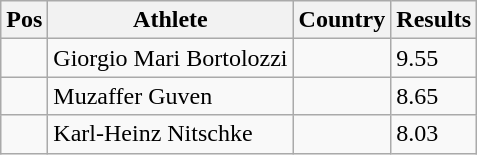<table class="wikitable">
<tr>
<th>Pos</th>
<th>Athlete</th>
<th>Country</th>
<th>Results</th>
</tr>
<tr>
<td align="center"></td>
<td>Giorgio Mari Bortolozzi</td>
<td></td>
<td>9.55</td>
</tr>
<tr>
<td align="center"></td>
<td>Muzaffer Guven</td>
<td></td>
<td>8.65</td>
</tr>
<tr>
<td align="center"></td>
<td>Karl-Heinz Nitschke</td>
<td></td>
<td>8.03</td>
</tr>
</table>
